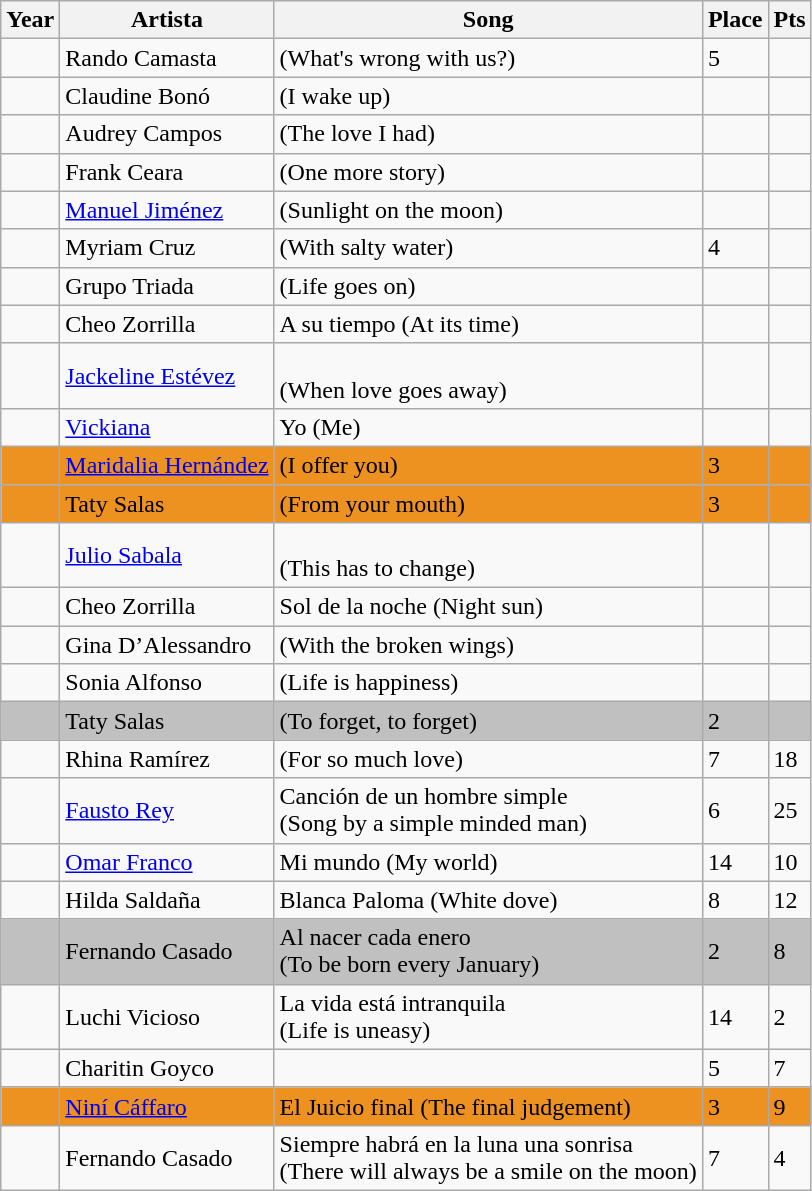<table class="sortable wikitable">
<tr>
<th>Year</th>
<th>Artista</th>
<th>Song</th>
<th>Place</th>
<th>Pts</th>
</tr>
<tr>
<td></td>
<td>Rando Camasta</td>
<td> (What's wrong with us?)</td>
<td>5</td>
<td></td>
</tr>
<tr>
<td></td>
<td>Claudine Bonó</td>
<td> (I wake up)</td>
<td></td>
<td></td>
</tr>
<tr>
<td></td>
<td>Audrey Campos</td>
<td> (The love I had)</td>
<td></td>
<td></td>
</tr>
<tr>
<td></td>
<td>Frank Ceara</td>
<td> (One more story)</td>
<td></td>
<td></td>
</tr>
<tr>
<td></td>
<td><a href='#'>Manuel Jiménez</a></td>
<td> (Sunlight on the moon)</td>
<td></td>
<td></td>
</tr>
<tr>
<td></td>
<td>Myriam Cruz</td>
<td> (With salty water)</td>
<td>4</td>
<td></td>
</tr>
<tr>
<td></td>
<td>Grupo Triada</td>
<td> (Life goes on)</td>
<td></td>
<td></td>
</tr>
<tr>
<td></td>
<td>Cheo Zorrilla</td>
<td>A su tiempo (At its time)</td>
<td></td>
<td></td>
</tr>
<tr>
<td></td>
<td><a href='#'>Jackeline Estévez</a></td>
<td><br>(When love goes away)</td>
<td></td>
<td></td>
</tr>
<tr>
<td></td>
<td><a href='#'>Vickiana</a></td>
<td>Yo (Me)</td>
<td></td>
<td></td>
</tr>
<tr bgcolor="#ED9121">
<td></td>
<td><a href='#'>Maridalia Hernández</a></td>
<td> (I offer you)</td>
<td>3</td>
<td></td>
</tr>
<tr bgcolor="#ED9121">
<td></td>
<td>Taty Salas</td>
<td> (From your mouth)</td>
<td>3</td>
<td></td>
</tr>
<tr>
<td></td>
<td><a href='#'>Julio Sabala</a></td>
<td><br>(This has to change)</td>
<td></td>
<td></td>
</tr>
<tr>
<td></td>
<td>Cheo Zorrilla</td>
<td>Sol de la noche (Night sun)</td>
<td></td>
<td></td>
</tr>
<tr>
<td></td>
<td>Gina D’Alessandro</td>
<td> (With the broken wings)</td>
<td></td>
<td></td>
</tr>
<tr>
<td></td>
<td>Sonia Alfonso</td>
<td> (Life is happiness)</td>
<td></td>
<td></td>
</tr>
<tr bgcolor="silver">
<td></td>
<td>Taty Salas</td>
<td> (To forget, to forget)</td>
<td>2</td>
<td></td>
</tr>
<tr>
<td></td>
<td>Rhina Ramírez</td>
<td> (For so much love)</td>
<td>7</td>
<td>18</td>
</tr>
<tr>
<td></td>
<td><a href='#'>Fausto Rey</a></td>
<td>Canción de un hombre simple<br>(Song by a simple minded man)</td>
<td>6</td>
<td>25</td>
</tr>
<tr>
<td></td>
<td><a href='#'>Omar Franco</a></td>
<td>Mi mundo (My world)</td>
<td>14</td>
<td>10</td>
</tr>
<tr>
<td></td>
<td>Hilda Saldaña</td>
<td>Blanca Paloma (White dove)</td>
<td>8</td>
<td>12</td>
</tr>
<tr bgcolor="silver">
<td></td>
<td>Fernando Casado</td>
<td>Al nacer cada enero<br>(To be born every January)</td>
<td>2</td>
<td>8</td>
</tr>
<tr>
<td></td>
<td>Luchi Vicioso</td>
<td>La vida está intranquila<br>(Life is uneasy)</td>
<td>14</td>
<td>2</td>
</tr>
<tr>
<td></td>
<td>Charitin Goyco</td>
<td></td>
<td>5</td>
<td>7</td>
</tr>
<tr bgcolor="#ED9121">
<td></td>
<td><a href='#'>Niní Cáffaro</a></td>
<td>El Juicio final (The final judgement)</td>
<td>3</td>
<td>9</td>
</tr>
<tr>
<td></td>
<td>Fernando Casado</td>
<td>Siempre habrá en la luna una sonrisa<br>(There will always be a smile on the moon)</td>
<td>7</td>
<td>4</td>
</tr>
</table>
